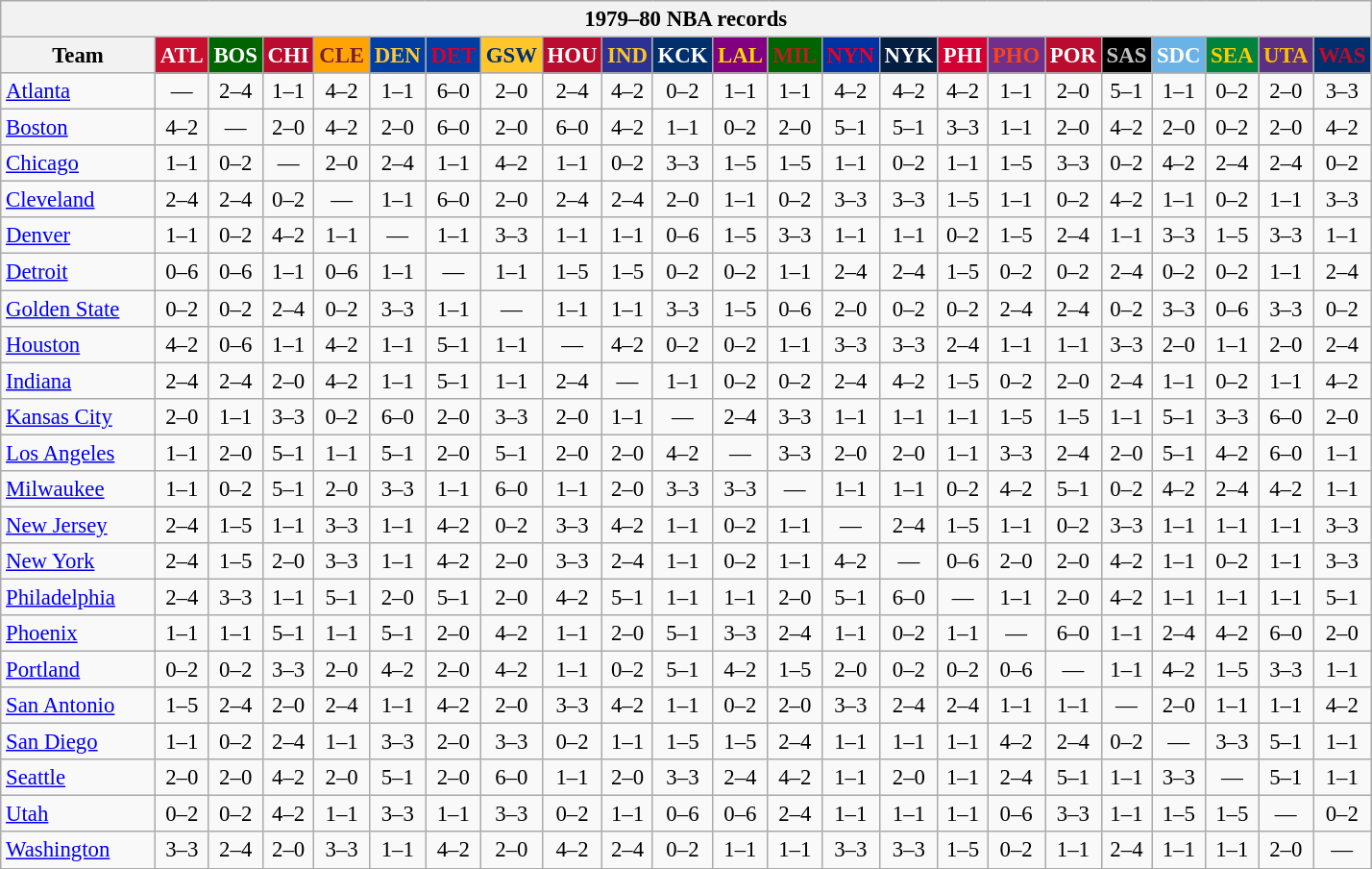<table class="wikitable" style="font-size:95%; text-align:center;">
<tr>
<th colspan=23>1979–80 NBA records</th>
</tr>
<tr>
<th width=100>Team</th>
<th style="background:#C90F2E;color:#FFFFFF;width=35">ATL</th>
<th style="background:#006400;color:#FFFFFF;width=35">BOS</th>
<th style="background:#BA0C2F;color:#FFFFFF;width=35">CHI</th>
<th style="background:#FFA402;color:#77222F;width=35">CLE</th>
<th style="background:#003EA4;color:#FDC835;width=35">DEN</th>
<th style="background:#003EA4;color:#D50032;width=35">DET</th>
<th style="background:#FFC62C;color:#012F6B;width=35">GSW</th>
<th style="background:#BA0C2F;color:#FFFFFF;width=35">HOU</th>
<th style="background:#2C3294;color:#FCC624;width=35">IND</th>
<th style="background:#012F6B;color:#FFFFFF;width=35">KCK</th>
<th style="background:#800080;color:#FFD700;width=35">LAL</th>
<th style="background:#006400;color:#B22222;width=35">MIL</th>
<th style="background:#0032A1;color:#E5002B;width=35">NYN</th>
<th style="background:#031E41;color:#FFFFFF;width=35">NYK</th>
<th style="background:#D40032;color:#FFFFFF;width=35">PHI</th>
<th style="background:#702F8B;color:#FA4417;width=35">PHO</th>
<th style="background:#BA0C2F;color:#FFFFFF;width=35">POR</th>
<th style="background:#000000;color:#C0C0C0;width=35">SAS</th>
<th style="background:#6BB3E6;color:#FFFFFF;width=35">SDC</th>
<th style="background:#00843D;color:#FFCD01;width=35">SEA</th>
<th style="background:#5C2F83;color:#FCC200;width=35">UTA</th>
<th style="background:#012F6D;color:#BA0C2F;width=35">WAS</th>
</tr>
<tr>
<td style="text-align:left;"><a href='#'>Atlanta</a></td>
<td>—</td>
<td>2–4</td>
<td>1–1</td>
<td>4–2</td>
<td>1–1</td>
<td>6–0</td>
<td>2–0</td>
<td>2–4</td>
<td>4–2</td>
<td>0–2</td>
<td>1–1</td>
<td>1–1</td>
<td>4–2</td>
<td>4–2</td>
<td>4–2</td>
<td>1–1</td>
<td>2–0</td>
<td>5–1</td>
<td>1–1</td>
<td>0–2</td>
<td>2–0</td>
<td>3–3</td>
</tr>
<tr>
<td style="text-align:left;"><a href='#'>Boston</a></td>
<td>4–2</td>
<td>—</td>
<td>2–0</td>
<td>4–2</td>
<td>2–0</td>
<td>6–0</td>
<td>2–0</td>
<td>6–0</td>
<td>4–2</td>
<td>1–1</td>
<td>0–2</td>
<td>2–0</td>
<td>5–1</td>
<td>5–1</td>
<td>3–3</td>
<td>1–1</td>
<td>2–0</td>
<td>4–2</td>
<td>2–0</td>
<td>0–2</td>
<td>2–0</td>
<td>4–2</td>
</tr>
<tr>
<td style="text-align:left;"><a href='#'>Chicago</a></td>
<td>1–1</td>
<td>0–2</td>
<td>—</td>
<td>2–0</td>
<td>2–4</td>
<td>1–1</td>
<td>4–2</td>
<td>1–1</td>
<td>0–2</td>
<td>3–3</td>
<td>1–5</td>
<td>1–5</td>
<td>1–1</td>
<td>0–2</td>
<td>1–1</td>
<td>1–5</td>
<td>3–3</td>
<td>0–2</td>
<td>4–2</td>
<td>2–4</td>
<td>2–4</td>
<td>0–2</td>
</tr>
<tr>
<td style="text-align:left;"><a href='#'>Cleveland</a></td>
<td>2–4</td>
<td>2–4</td>
<td>0–2</td>
<td>—</td>
<td>1–1</td>
<td>6–0</td>
<td>2–0</td>
<td>2–4</td>
<td>2–4</td>
<td>2–0</td>
<td>1–1</td>
<td>0–2</td>
<td>3–3</td>
<td>3–3</td>
<td>1–5</td>
<td>1–1</td>
<td>0–2</td>
<td>4–2</td>
<td>1–1</td>
<td>0–2</td>
<td>1–1</td>
<td>3–3</td>
</tr>
<tr>
<td style="text-align:left;"><a href='#'>Denver</a></td>
<td>1–1</td>
<td>0–2</td>
<td>4–2</td>
<td>1–1</td>
<td>—</td>
<td>1–1</td>
<td>3–3</td>
<td>1–1</td>
<td>1–1</td>
<td>0–6</td>
<td>1–5</td>
<td>3–3</td>
<td>1–1</td>
<td>1–1</td>
<td>0–2</td>
<td>1–5</td>
<td>2–4</td>
<td>1–1</td>
<td>3–3</td>
<td>1–5</td>
<td>3–3</td>
<td>1–1</td>
</tr>
<tr>
<td style="text-align:left;"><a href='#'>Detroit</a></td>
<td>0–6</td>
<td>0–6</td>
<td>1–1</td>
<td>0–6</td>
<td>1–1</td>
<td>—</td>
<td>1–1</td>
<td>1–5</td>
<td>1–5</td>
<td>0–2</td>
<td>0–2</td>
<td>1–1</td>
<td>2–4</td>
<td>2–4</td>
<td>1–5</td>
<td>0–2</td>
<td>0–2</td>
<td>2–4</td>
<td>0–2</td>
<td>0–2</td>
<td>1–1</td>
<td>2–4</td>
</tr>
<tr>
<td style="text-align:left;"><a href='#'>Golden State</a></td>
<td>0–2</td>
<td>0–2</td>
<td>2–4</td>
<td>0–2</td>
<td>3–3</td>
<td>1–1</td>
<td>—</td>
<td>1–1</td>
<td>1–1</td>
<td>3–3</td>
<td>1–5</td>
<td>0–6</td>
<td>2–0</td>
<td>0–2</td>
<td>0–2</td>
<td>2–4</td>
<td>2–4</td>
<td>0–2</td>
<td>3–3</td>
<td>0–6</td>
<td>3–3</td>
<td>0–2</td>
</tr>
<tr>
<td style="text-align:left;"><a href='#'>Houston</a></td>
<td>4–2</td>
<td>0–6</td>
<td>1–1</td>
<td>4–2</td>
<td>1–1</td>
<td>5–1</td>
<td>1–1</td>
<td>—</td>
<td>4–2</td>
<td>0–2</td>
<td>0–2</td>
<td>1–1</td>
<td>3–3</td>
<td>3–3</td>
<td>2–4</td>
<td>1–1</td>
<td>1–1</td>
<td>3–3</td>
<td>2–0</td>
<td>1–1</td>
<td>2–0</td>
<td>2–4</td>
</tr>
<tr>
<td style="text-align:left;"><a href='#'>Indiana</a></td>
<td>2–4</td>
<td>2–4</td>
<td>2–0</td>
<td>4–2</td>
<td>1–1</td>
<td>5–1</td>
<td>1–1</td>
<td>2–4</td>
<td>—</td>
<td>1–1</td>
<td>0–2</td>
<td>0–2</td>
<td>2–4</td>
<td>4–2</td>
<td>1–5</td>
<td>0–2</td>
<td>2–0</td>
<td>2–4</td>
<td>1–1</td>
<td>0–2</td>
<td>1–1</td>
<td>4–2</td>
</tr>
<tr>
<td style="text-align:left;"><a href='#'>Kansas City</a></td>
<td>2–0</td>
<td>1–1</td>
<td>3–3</td>
<td>0–2</td>
<td>6–0</td>
<td>2–0</td>
<td>3–3</td>
<td>2–0</td>
<td>1–1</td>
<td>—</td>
<td>2–4</td>
<td>3–3</td>
<td>1–1</td>
<td>1–1</td>
<td>1–1</td>
<td>1–5</td>
<td>1–5</td>
<td>1–1</td>
<td>5–1</td>
<td>3–3</td>
<td>6–0</td>
<td>2–0</td>
</tr>
<tr>
<td style="text-align:left;"><a href='#'>Los Angeles</a></td>
<td>1–1</td>
<td>2–0</td>
<td>5–1</td>
<td>1–1</td>
<td>5–1</td>
<td>2–0</td>
<td>5–1</td>
<td>2–0</td>
<td>2–0</td>
<td>4–2</td>
<td>—</td>
<td>3–3</td>
<td>2–0</td>
<td>2–0</td>
<td>1–1</td>
<td>3–3</td>
<td>2–4</td>
<td>2–0</td>
<td>5–1</td>
<td>4–2</td>
<td>6–0</td>
<td>1–1</td>
</tr>
<tr>
<td style="text-align:left;"><a href='#'>Milwaukee</a></td>
<td>1–1</td>
<td>0–2</td>
<td>5–1</td>
<td>2–0</td>
<td>3–3</td>
<td>1–1</td>
<td>6–0</td>
<td>1–1</td>
<td>2–0</td>
<td>3–3</td>
<td>3–3</td>
<td>—</td>
<td>1–1</td>
<td>1–1</td>
<td>0–2</td>
<td>4–2</td>
<td>5–1</td>
<td>0–2</td>
<td>4–2</td>
<td>2–4</td>
<td>4–2</td>
<td>1–1</td>
</tr>
<tr>
<td style="text-align:left;"><a href='#'>New Jersey</a></td>
<td>2–4</td>
<td>1–5</td>
<td>1–1</td>
<td>3–3</td>
<td>1–1</td>
<td>4–2</td>
<td>0–2</td>
<td>3–3</td>
<td>4–2</td>
<td>1–1</td>
<td>0–2</td>
<td>1–1</td>
<td>—</td>
<td>2–4</td>
<td>1–5</td>
<td>1–1</td>
<td>0–2</td>
<td>3–3</td>
<td>1–1</td>
<td>1–1</td>
<td>1–1</td>
<td>3–3</td>
</tr>
<tr>
<td style="text-align:left;"><a href='#'>New York</a></td>
<td>2–4</td>
<td>1–5</td>
<td>2–0</td>
<td>3–3</td>
<td>1–1</td>
<td>4–2</td>
<td>2–0</td>
<td>3–3</td>
<td>2–4</td>
<td>1–1</td>
<td>0–2</td>
<td>1–1</td>
<td>4–2</td>
<td>—</td>
<td>0–6</td>
<td>2–0</td>
<td>2–0</td>
<td>4–2</td>
<td>1–1</td>
<td>0–2</td>
<td>1–1</td>
<td>3–3</td>
</tr>
<tr>
<td style="text-align:left;"><a href='#'>Philadelphia</a></td>
<td>2–4</td>
<td>3–3</td>
<td>1–1</td>
<td>5–1</td>
<td>2–0</td>
<td>5–1</td>
<td>2–0</td>
<td>4–2</td>
<td>5–1</td>
<td>1–1</td>
<td>1–1</td>
<td>2–0</td>
<td>5–1</td>
<td>6–0</td>
<td>—</td>
<td>1–1</td>
<td>2–0</td>
<td>4–2</td>
<td>1–1</td>
<td>1–1</td>
<td>1–1</td>
<td>5–1</td>
</tr>
<tr>
<td style="text-align:left;"><a href='#'>Phoenix</a></td>
<td>1–1</td>
<td>1–1</td>
<td>5–1</td>
<td>1–1</td>
<td>5–1</td>
<td>2–0</td>
<td>4–2</td>
<td>1–1</td>
<td>2–0</td>
<td>5–1</td>
<td>3–3</td>
<td>2–4</td>
<td>1–1</td>
<td>0–2</td>
<td>1–1</td>
<td>—</td>
<td>6–0</td>
<td>1–1</td>
<td>2–4</td>
<td>4–2</td>
<td>6–0</td>
<td>2–0</td>
</tr>
<tr>
<td style="text-align:left;"><a href='#'>Portland</a></td>
<td>0–2</td>
<td>0–2</td>
<td>3–3</td>
<td>2–0</td>
<td>4–2</td>
<td>2–0</td>
<td>4–2</td>
<td>1–1</td>
<td>0–2</td>
<td>5–1</td>
<td>4–2</td>
<td>1–5</td>
<td>2–0</td>
<td>0–2</td>
<td>0–2</td>
<td>0–6</td>
<td>—</td>
<td>1–1</td>
<td>4–2</td>
<td>1–5</td>
<td>3–3</td>
<td>1–1</td>
</tr>
<tr>
<td style="text-align:left;"><a href='#'>San Antonio</a></td>
<td>1–5</td>
<td>2–4</td>
<td>2–0</td>
<td>2–4</td>
<td>1–1</td>
<td>4–2</td>
<td>2–0</td>
<td>3–3</td>
<td>4–2</td>
<td>1–1</td>
<td>0–2</td>
<td>2–0</td>
<td>3–3</td>
<td>2–4</td>
<td>2–4</td>
<td>1–1</td>
<td>1–1</td>
<td>—</td>
<td>2–0</td>
<td>1–1</td>
<td>1–1</td>
<td>4–2</td>
</tr>
<tr>
<td style="text-align:left;"><a href='#'>San Diego</a></td>
<td>1–1</td>
<td>0–2</td>
<td>2–4</td>
<td>1–1</td>
<td>3–3</td>
<td>2–0</td>
<td>3–3</td>
<td>0–2</td>
<td>1–1</td>
<td>1–5</td>
<td>1–5</td>
<td>2–4</td>
<td>1–1</td>
<td>1–1</td>
<td>1–1</td>
<td>4–2</td>
<td>2–4</td>
<td>0–2</td>
<td>—</td>
<td>3–3</td>
<td>5–1</td>
<td>1–1</td>
</tr>
<tr>
<td style="text-align:left;"><a href='#'>Seattle</a></td>
<td>2–0</td>
<td>2–0</td>
<td>4–2</td>
<td>2–0</td>
<td>5–1</td>
<td>2–0</td>
<td>6–0</td>
<td>1–1</td>
<td>2–0</td>
<td>3–3</td>
<td>2–4</td>
<td>4–2</td>
<td>1–1</td>
<td>2–0</td>
<td>1–1</td>
<td>2–4</td>
<td>5–1</td>
<td>1–1</td>
<td>3–3</td>
<td>—</td>
<td>5–1</td>
<td>1–1</td>
</tr>
<tr>
<td style="text-align:left;"><a href='#'>Utah</a></td>
<td>0–2</td>
<td>0–2</td>
<td>4–2</td>
<td>1–1</td>
<td>3–3</td>
<td>1–1</td>
<td>3–3</td>
<td>0–2</td>
<td>1–1</td>
<td>0–6</td>
<td>0–6</td>
<td>2–4</td>
<td>1–1</td>
<td>1–1</td>
<td>1–1</td>
<td>0–6</td>
<td>3–3</td>
<td>1–1</td>
<td>1–5</td>
<td>1–5</td>
<td>—</td>
<td>0–2</td>
</tr>
<tr>
<td style="text-align:left;"><a href='#'>Washington</a></td>
<td>3–3</td>
<td>2–4</td>
<td>2–0</td>
<td>3–3</td>
<td>1–1</td>
<td>4–2</td>
<td>2–0</td>
<td>4–2</td>
<td>2–4</td>
<td>0–2</td>
<td>1–1</td>
<td>1–1</td>
<td>3–3</td>
<td>3–3</td>
<td>1–5</td>
<td>0–2</td>
<td>1–1</td>
<td>2–4</td>
<td>1–1</td>
<td>1–1</td>
<td>2–0</td>
<td>—</td>
</tr>
</table>
